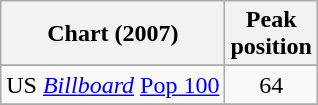<table class="wikitable sortable">
<tr>
<th align="left">Chart (2007)</th>
<th align="center">Peak<br>position</th>
</tr>
<tr>
</tr>
<tr>
</tr>
<tr>
<td align="left">US <em><a href='#'>Billboard</a></em> <a href='#'>Pop 100</a></td>
<td align="center">64</td>
</tr>
<tr>
</tr>
<tr>
</tr>
</table>
